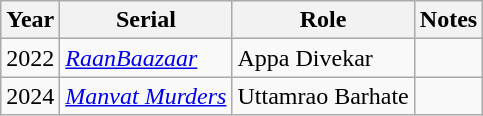<table class="wikitable sortable">
<tr>
<th>Year</th>
<th>Serial</th>
<th>Role</th>
<th>Notes</th>
</tr>
<tr>
<td>2022</td>
<td><em><a href='#'>RaanBaazaar</a></em></td>
<td>Appa Divekar</td>
<td></td>
</tr>
<tr>
<td>2024</td>
<td><em><a href='#'>Manvat Murders</a></em></td>
<td>Uttamrao Barhate</td>
<td></td>
</tr>
</table>
